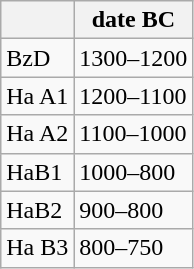<table class="wikitable" style="float:center; margin-right:1em">
<tr>
<th></th>
<th>date BC</th>
</tr>
<tr>
<td>BzD</td>
<td>1300–1200</td>
</tr>
<tr>
<td>Ha A1</td>
<td>1200–1100</td>
</tr>
<tr>
<td>Ha A2</td>
<td>1100–1000</td>
</tr>
<tr>
<td>HaB1</td>
<td>1000–800</td>
</tr>
<tr>
<td>HaB2</td>
<td>900–800</td>
</tr>
<tr>
<td>Ha B3</td>
<td>800–750</td>
</tr>
</table>
